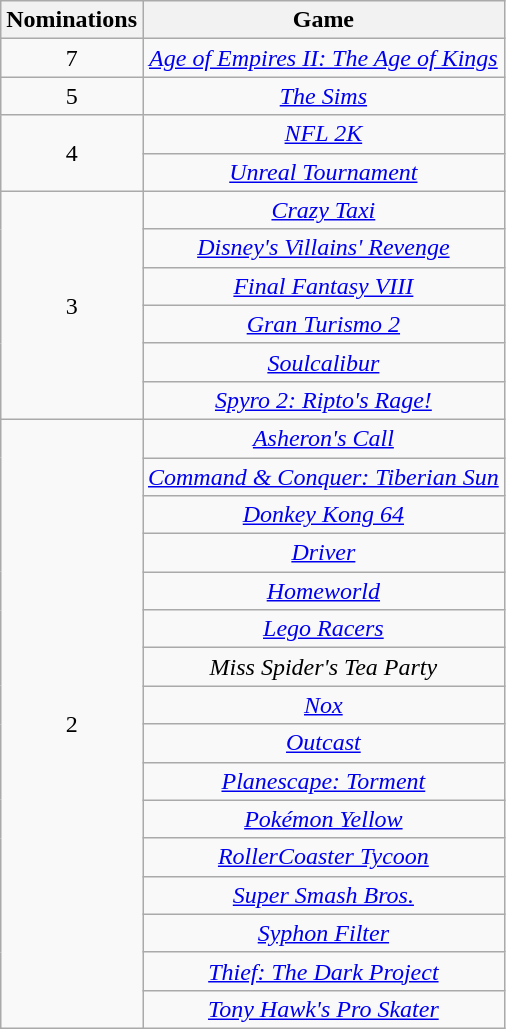<table class="wikitable floatleft" rowspan="2" style="text-align:center;" background: #f6e39c;>
<tr>
<th scope="col" align="center">Nominations</th>
<th scope="col" align="center">Game</th>
</tr>
<tr>
<td>7</td>
<td><em><a href='#'>Age of Empires II: The Age of Kings</a></em></td>
</tr>
<tr>
<td>5</td>
<td><em><a href='#'>The Sims</a></em></td>
</tr>
<tr>
<td rowspan=2>4</td>
<td><em><a href='#'>NFL 2K</a></em></td>
</tr>
<tr>
<td><em><a href='#'>Unreal Tournament</a></em></td>
</tr>
<tr>
<td rowspan=6>3</td>
<td><em><a href='#'>Crazy Taxi</a></em></td>
</tr>
<tr>
<td><em><a href='#'>Disney's Villains' Revenge</a></em></td>
</tr>
<tr>
<td><em><a href='#'>Final Fantasy VIII</a></em></td>
</tr>
<tr>
<td><em><a href='#'>Gran Turismo 2</a></em></td>
</tr>
<tr>
<td><em><a href='#'>Soulcalibur</a></em></td>
</tr>
<tr>
<td><em><a href='#'>Spyro 2: Ripto's Rage!</a></em></td>
</tr>
<tr>
<td rowspan=16>2</td>
<td><em><a href='#'>Asheron's Call</a></em></td>
</tr>
<tr>
<td><em><a href='#'>Command & Conquer: Tiberian Sun</a></em></td>
</tr>
<tr>
<td><em><a href='#'>Donkey Kong 64</a></em></td>
</tr>
<tr>
<td><em><a href='#'>Driver</a></em></td>
</tr>
<tr>
<td><em><a href='#'>Homeworld</a></em></td>
</tr>
<tr>
<td><em><a href='#'>Lego Racers</a></em></td>
</tr>
<tr>
<td><em>Miss Spider's Tea Party</em></td>
</tr>
<tr>
<td><em><a href='#'>Nox</a></em></td>
</tr>
<tr>
<td><em><a href='#'>Outcast</a></em></td>
</tr>
<tr>
<td><em><a href='#'>Planescape: Torment</a></em></td>
</tr>
<tr>
<td><em><a href='#'>Pokémon Yellow</a></em></td>
</tr>
<tr>
<td><em><a href='#'>RollerCoaster Tycoon</a></em></td>
</tr>
<tr>
<td><em><a href='#'>Super Smash Bros.</a></em></td>
</tr>
<tr>
<td><em><a href='#'>Syphon Filter</a></em></td>
</tr>
<tr>
<td><em><a href='#'>Thief: The Dark Project</a></em></td>
</tr>
<tr>
<td><em><a href='#'>Tony Hawk's Pro Skater</a></em></td>
</tr>
</table>
